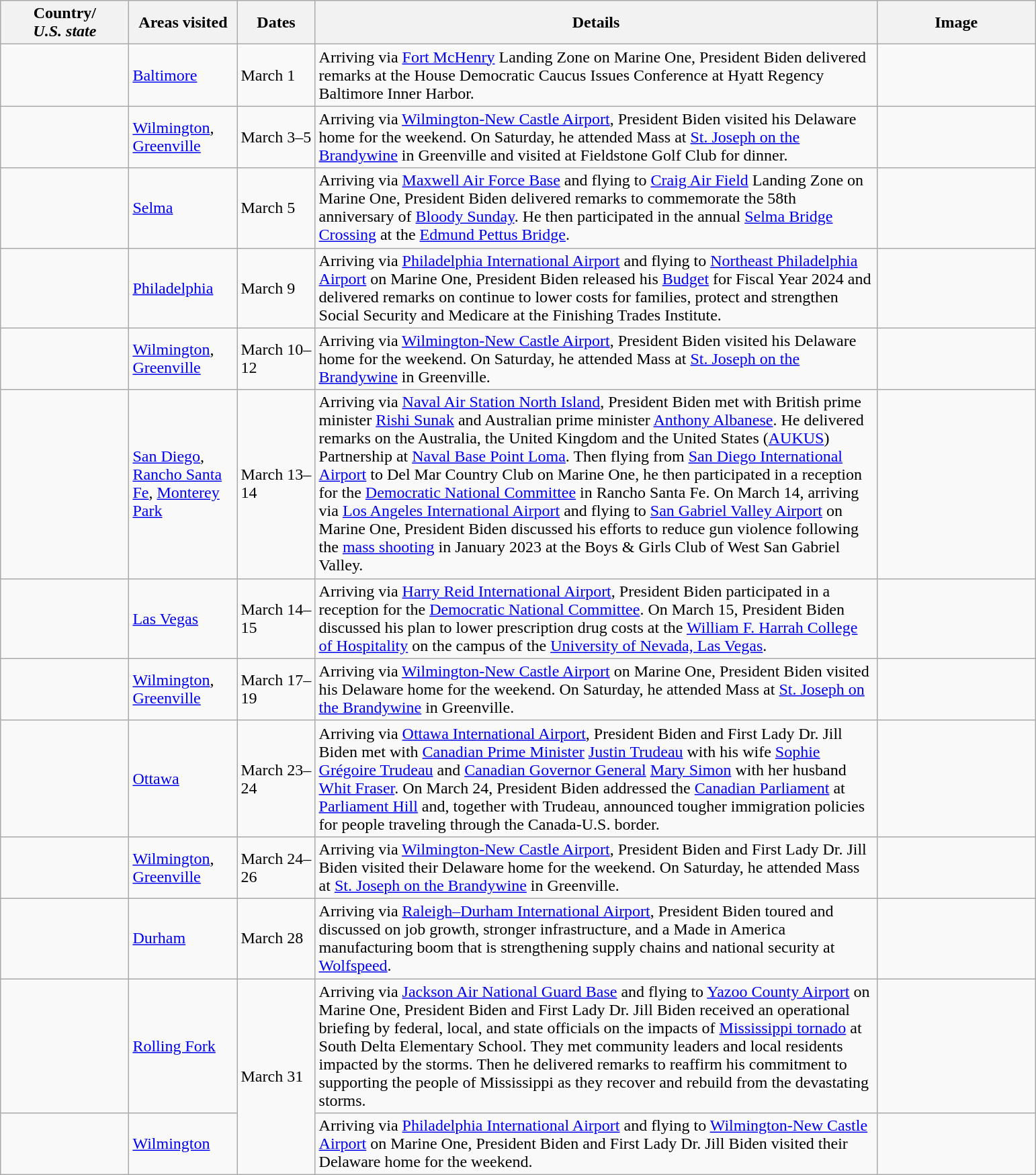<table class="wikitable" style="margin: 1em auto 1em auto">
<tr>
<th width=120>Country/<br><em>U.S. state</em></th>
<th width=100>Areas visited</th>
<th width=70>Dates</th>
<th width=550>Details</th>
<th width=150>Image</th>
</tr>
<tr>
<td></td>
<td><a href='#'>Baltimore</a></td>
<td>March 1</td>
<td>Arriving via <a href='#'>Fort McHenry</a> Landing Zone on Marine One, President Biden delivered remarks at the House Democratic Caucus Issues Conference at Hyatt Regency Baltimore Inner Harbor.</td>
<td><br></td>
</tr>
<tr>
<td></td>
<td><a href='#'>Wilmington</a>, <a href='#'>Greenville</a></td>
<td>March 3–5</td>
<td>Arriving via <a href='#'>Wilmington-New Castle Airport</a>, President Biden visited his Delaware home for the weekend. On Saturday, he attended Mass at <a href='#'>St. Joseph on the Brandywine</a> in Greenville and visited at Fieldstone Golf Club for dinner.</td>
<td></td>
</tr>
<tr>
<td></td>
<td><a href='#'>Selma</a></td>
<td>March 5</td>
<td>Arriving via <a href='#'>Maxwell Air Force Base</a> and flying to <a href='#'>Craig Air Field</a> Landing Zone on Marine One, President Biden delivered remarks to commemorate the 58th anniversary of <a href='#'>Bloody Sunday</a>. He then participated in the annual <a href='#'>Selma Bridge Crossing</a> at the <a href='#'>Edmund Pettus Bridge</a>.</td>
<td></td>
</tr>
<tr>
<td></td>
<td><a href='#'>Philadelphia</a></td>
<td>March 9</td>
<td>Arriving via <a href='#'>Philadelphia International Airport</a> and flying to <a href='#'>Northeast Philadelphia Airport</a> on Marine One, President Biden released his <a href='#'>Budget</a> for Fiscal Year 2024 and delivered remarks on continue to lower costs for families, protect and strengthen Social Security and Medicare at the Finishing Trades Institute.</td>
<td></td>
</tr>
<tr>
<td></td>
<td><a href='#'>Wilmington</a>, <a href='#'>Greenville</a></td>
<td>March 10–12</td>
<td>Arriving via <a href='#'>Wilmington-New Castle Airport</a>, President Biden visited his Delaware home for the weekend. On Saturday, he attended Mass at <a href='#'>St. Joseph on the Brandywine</a> in Greenville.</td>
<td></td>
</tr>
<tr>
<td></td>
<td><a href='#'>San Diego</a>, <a href='#'>Rancho Santa Fe</a>, <a href='#'>Monterey Park</a></td>
<td>March 13–14</td>
<td>Arriving via <a href='#'>Naval Air Station North Island</a>, President Biden met with British prime minister <a href='#'>Rishi Sunak</a> and Australian prime minister <a href='#'>Anthony Albanese</a>. He delivered remarks on the Australia, the United Kingdom and the United States (<a href='#'>AUKUS</a>) Partnership at <a href='#'>Naval Base Point Loma</a>. Then flying from <a href='#'>San Diego International Airport</a> to Del Mar Country Club on Marine One, he then participated in a reception for the <a href='#'>Democratic National Committee</a> in Rancho Santa Fe. On March 14, arriving via <a href='#'>Los Angeles International Airport</a> and flying to <a href='#'>San Gabriel Valley Airport</a> on Marine One, President Biden discussed his efforts to reduce gun violence following the <a href='#'>mass shooting</a> in January 2023 at the Boys & Girls Club of West San Gabriel Valley.</td>
<td></td>
</tr>
<tr>
<td></td>
<td><a href='#'>Las Vegas</a></td>
<td>March 14–15</td>
<td>Arriving via <a href='#'>Harry Reid International Airport</a>, President Biden participated in a reception for the <a href='#'>Democratic National Committee</a>. On March 15, President Biden discussed his plan to lower prescription drug costs at the <a href='#'>William F. Harrah College of Hospitality</a> on the campus of the <a href='#'>University of Nevada, Las Vegas</a>.</td>
<td></td>
</tr>
<tr>
<td></td>
<td><a href='#'>Wilmington</a>, <a href='#'>Greenville</a></td>
<td>March 17–19</td>
<td>Arriving via <a href='#'>Wilmington-New Castle Airport</a> on Marine One, President Biden visited his Delaware home for the weekend. On Saturday, he attended Mass at <a href='#'>St. Joseph on the Brandywine</a> in Greenville.</td>
<td></td>
</tr>
<tr>
<td></td>
<td><a href='#'>Ottawa</a></td>
<td>March 23–24</td>
<td>Arriving via <a href='#'>Ottawa International Airport</a>, President Biden and First Lady Dr. Jill Biden met with <a href='#'>Canadian Prime Minister</a> <a href='#'>Justin Trudeau</a> with his wife <a href='#'>Sophie Grégoire Trudeau</a> and <a href='#'>Canadian Governor General</a> <a href='#'>Mary Simon</a> with her husband <a href='#'>Whit Fraser</a>. On March 24, President Biden addressed the <a href='#'>Canadian Parliament</a> at <a href='#'>Parliament Hill</a> and, together with Trudeau, announced tougher immigration policies for people traveling through the Canada-U.S. border.</td>
<td></td>
</tr>
<tr>
<td></td>
<td><a href='#'>Wilmington</a>, <a href='#'>Greenville</a></td>
<td>March 24–26</td>
<td>Arriving via <a href='#'>Wilmington-New Castle Airport</a>, President Biden and First Lady Dr. Jill Biden visited their Delaware home for the weekend. On Saturday, he attended Mass at <a href='#'>St. Joseph on the Brandywine</a> in Greenville.</td>
<td></td>
</tr>
<tr>
<td></td>
<td><a href='#'>Durham</a></td>
<td>March 28</td>
<td>Arriving via <a href='#'>Raleigh–Durham International Airport</a>, President Biden toured and discussed on job growth, stronger infrastructure, and a Made in America manufacturing boom that is strengthening supply chains and national security at <a href='#'>Wolfspeed</a>.</td>
<td></td>
</tr>
<tr>
<td></td>
<td><a href='#'>Rolling Fork</a></td>
<td rowspan="2">March 31</td>
<td>Arriving via <a href='#'>Jackson Air National Guard Base</a> and flying to <a href='#'>Yazoo County Airport</a> on Marine One, President Biden and First Lady Dr. Jill Biden received an operational briefing by federal, local, and state officials on the impacts of <a href='#'>Mississippi tornado</a> at South Delta Elementary School. They met community leaders and local residents impacted by the storms. Then he delivered remarks to reaffirm his commitment to supporting the people of Mississippi as they recover and rebuild from the devastating storms.</td>
<td></td>
</tr>
<tr>
<td></td>
<td><a href='#'>Wilmington</a></td>
<td>Arriving via <a href='#'>Philadelphia International Airport</a> and flying to <a href='#'>Wilmington-New Castle Airport</a> on Marine One, President Biden and First Lady Dr. Jill Biden visited their Delaware home for the weekend.</td>
<td></td>
</tr>
</table>
